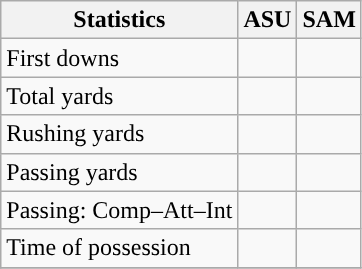<table class="wikitable" style="float: left;">
<tr>
<th>Statistics</th>
<th>ASU</th>
<th>SAM</th>
</tr>
<tr>
<td>First downs</td>
<td></td>
<td></td>
</tr>
<tr>
<td>Total yards</td>
<td></td>
<td></td>
</tr>
<tr>
<td>Rushing yards</td>
<td></td>
<td></td>
</tr>
<tr>
<td>Passing yards</td>
<td></td>
<td></td>
</tr>
<tr>
<td>Passing: Comp–Att–Int</td>
<td></td>
<td></td>
</tr>
<tr>
<td>Time of possession</td>
<td></td>
<td></td>
</tr>
<tr>
</tr>
</table>
